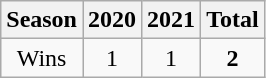<table class=wikitable>
<tr>
<th>Season</th>
<th>2020</th>
<th>2021</th>
<th><strong>Total</strong></th>
</tr>
<tr align=center>
<td>Wins</td>
<td>1</td>
<td>1</td>
<td><strong>2</strong></td>
</tr>
</table>
